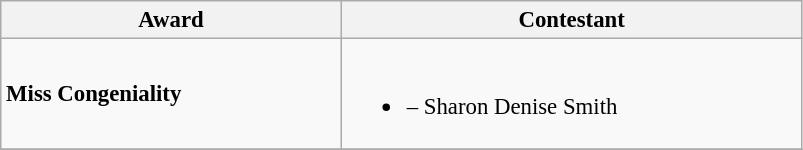<table class="wikitable sortable" style="font-size:95%;">
<tr>
<th width="220">Award</th>
<th width="300">Contestant</th>
</tr>
<tr>
<td><strong>Miss Congeniality</strong></td>
<td><br><ul><li><strong></strong> – Sharon Denise Smith</li></ul></td>
</tr>
<tr>
</tr>
</table>
